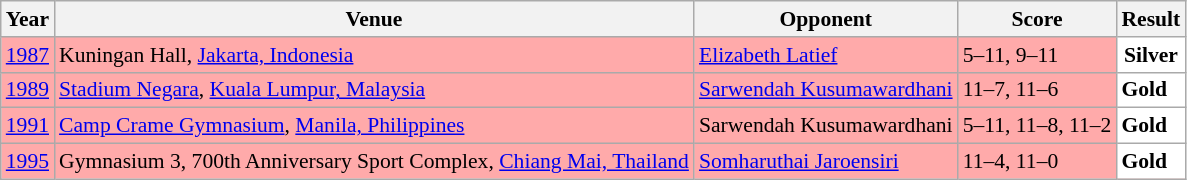<table class="sortable wikitable" style="font-size: 90%;">
<tr>
<th>Year</th>
<th>Venue</th>
<th>Opponent</th>
<th>Score</th>
<th>Result</th>
</tr>
<tr style="background:#FFAAAA">
<td align="center"><a href='#'>1987</a></td>
<td align="left">Kuningan Hall, <a href='#'>Jakarta, Indonesia</a></td>
<td align="left"> <a href='#'>Elizabeth Latief</a></td>
<td align="left">5–11, 9–11</td>
<td style="text-align: center; background:white"> <strong>Silver</strong></td>
</tr>
<tr style="background:#FFAAAA">
<td align="center"><a href='#'>1989</a></td>
<td align="left"><a href='#'>Stadium Negara</a>, <a href='#'>Kuala Lumpur, Malaysia</a></td>
<td align="left"> <a href='#'>Sarwendah Kusumawardhani</a></td>
<td align="left">11–7, 11–6</td>
<td style="text-align: left; background:white"> <strong>Gold</strong></td>
</tr>
<tr style="background:#FFAAAA">
<td align="center"><a href='#'>1991</a></td>
<td align="left"><a href='#'>Camp Crame Gymnasium</a>, <a href='#'>Manila, Philippines</a></td>
<td align="left"> Sarwendah Kusumawardhani</td>
<td align="left">5–11, 11–8, 11–2</td>
<td style="text-align: left; background:white"> <strong>Gold</strong></td>
</tr>
<tr style="background:#FFAAAA">
<td align="center"><a href='#'>1995</a></td>
<td align="left">Gymnasium 3, 700th Anniversary Sport Complex, <a href='#'>Chiang Mai, Thailand</a></td>
<td align="left"> <a href='#'>Somharuthai Jaroensiri</a></td>
<td align="left">11–4, 11–0</td>
<td style="text-align: left; background:white"> <strong>Gold</strong></td>
</tr>
</table>
